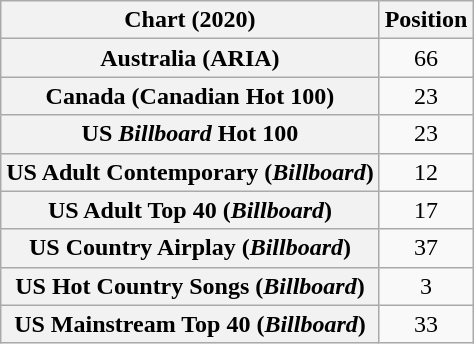<table class="wikitable sortable plainrowheaders" style="text-align:center">
<tr>
<th scope="col">Chart (2020)</th>
<th scope="col">Position</th>
</tr>
<tr>
<th scope="row">Australia (ARIA)</th>
<td>66</td>
</tr>
<tr>
<th scope="row">Canada (Canadian Hot 100)</th>
<td>23</td>
</tr>
<tr>
<th scope="row">US <em>Billboard</em> Hot 100</th>
<td>23</td>
</tr>
<tr>
<th scope="row">US Adult Contemporary (<em>Billboard</em>)</th>
<td>12</td>
</tr>
<tr>
<th scope="row">US Adult Top 40 (<em>Billboard</em>)</th>
<td>17</td>
</tr>
<tr>
<th scope="row">US Country Airplay (<em>Billboard</em>)</th>
<td>37</td>
</tr>
<tr>
<th scope="row">US Hot Country Songs (<em>Billboard</em>)</th>
<td>3</td>
</tr>
<tr>
<th scope="row">US Mainstream Top 40 (<em>Billboard</em>)</th>
<td>33</td>
</tr>
</table>
